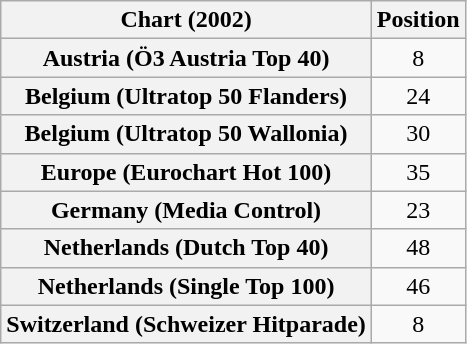<table class="wikitable sortable plainrowheaders" style="text-align:center">
<tr>
<th scope="col">Chart (2002)</th>
<th scope="col">Position</th>
</tr>
<tr>
<th scope="row">Austria (Ö3 Austria Top 40)</th>
<td>8</td>
</tr>
<tr>
<th scope="row">Belgium (Ultratop 50 Flanders)</th>
<td>24</td>
</tr>
<tr>
<th scope="row">Belgium (Ultratop 50 Wallonia)</th>
<td>30</td>
</tr>
<tr>
<th scope="row">Europe (Eurochart Hot 100)</th>
<td>35</td>
</tr>
<tr>
<th scope="row">Germany (Media Control)</th>
<td>23</td>
</tr>
<tr>
<th scope="row">Netherlands (Dutch Top 40)</th>
<td>48</td>
</tr>
<tr>
<th scope="row">Netherlands (Single Top 100)</th>
<td>46</td>
</tr>
<tr>
<th scope="row">Switzerland (Schweizer Hitparade)</th>
<td>8</td>
</tr>
</table>
